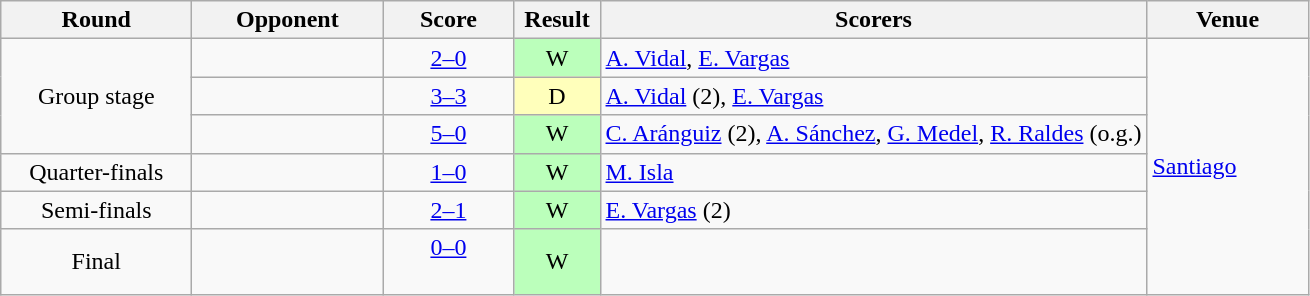<table class="wikitable" style="text-align:left;">
<tr>
<th width=120>Round</th>
<th width=120>Opponent</th>
<th width=80>Score</th>
<th width=50>Result</th>
<th>Scorers</th>
<th width=100>Venue</th>
</tr>
<tr>
<td rowspan="3" align=center>Group stage</td>
<td></td>
<td align=center><a href='#'>2–0</a></td>
<td align=center bgcolor="#bbffbb">W</td>
<td><a href='#'>A. Vidal</a>, <a href='#'>E. Vargas</a></td>
<td rowspan=6><a href='#'>Santiago</a></td>
</tr>
<tr>
<td></td>
<td align=center><a href='#'>3–3</a></td>
<td align=center bgcolor="#ffffbb">D</td>
<td><a href='#'>A. Vidal</a> (2), <a href='#'>E. Vargas</a></td>
</tr>
<tr>
<td></td>
<td align=center><a href='#'>5–0</a></td>
<td align=center bgcolor="#bbffbb">W</td>
<td><a href='#'>C. Aránguiz</a> (2), <a href='#'>A. Sánchez</a>, <a href='#'>G. Medel</a>, <a href='#'>R. Raldes</a> (o.g.)</td>
</tr>
<tr>
<td align=center>Quarter-finals</td>
<td></td>
<td align=center><a href='#'>1–0</a></td>
<td align=center bgcolor="#bbffbb">W</td>
<td><a href='#'>M. Isla</a></td>
</tr>
<tr>
<td align=center>Semi-finals</td>
<td></td>
<td align=center><a href='#'>2–1</a></td>
<td align=center bgcolor="#bbffbb">W</td>
<td><a href='#'>E. Vargas</a> (2)</td>
</tr>
<tr>
<td align=center>Final</td>
<td></td>
<td align=center><a href='#'>0–0</a><br><br></td>
<td align=center bgcolor="#bbffbb">W</td>
<td></td>
</tr>
</table>
